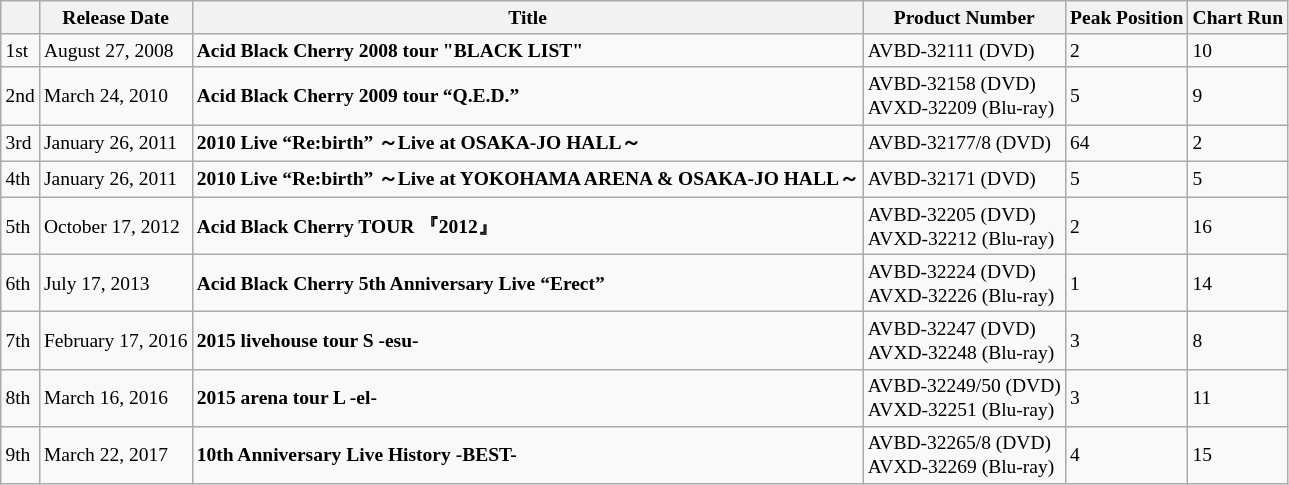<table class="wikitable" style=font-size:small>
<tr>
<th> </th>
<th>Release Date</th>
<th>Title</th>
<th>Product Number</th>
<th>Peak Position</th>
<th>Chart Run</th>
</tr>
<tr>
<td>1st</td>
<td>August 27, 2008</td>
<td><strong>Acid Black Cherry 2008 tour "BLACK LIST"</strong></td>
<td>AVBD-32111 (DVD)</td>
<td>2</td>
<td>10</td>
</tr>
<tr>
<td>2nd</td>
<td>March 24, 2010</td>
<td><strong>Acid Black Cherry 2009 tour “Q.E.D.”</strong></td>
<td>AVBD-32158 (DVD)<br>AVXD-32209 (Blu-ray)</td>
<td>5</td>
<td>9</td>
</tr>
<tr>
<td>3rd</td>
<td>January 26, 2011</td>
<td><strong>2010 Live “Re:birth” ～Live at OSAKA-JO HALL～</strong></td>
<td>AVBD-32177/8 (DVD)</td>
<td>64</td>
<td>2</td>
</tr>
<tr>
<td>4th</td>
<td>January 26, 2011</td>
<td><strong>2010 Live “Re:birth” ～Live at YOKOHAMA ARENA & OSAKA-JO HALL～</strong></td>
<td>AVBD-32171 (DVD)</td>
<td>5</td>
<td>5</td>
</tr>
<tr>
<td>5th</td>
<td>October 17, 2012</td>
<td><strong>Acid Black Cherry TOUR 『2012』</strong></td>
<td>AVBD-32205 (DVD)<br>AVXD-32212 (Blu-ray)</td>
<td>2</td>
<td>16</td>
</tr>
<tr>
<td>6th</td>
<td>July 17, 2013</td>
<td><strong>Acid Black Cherry 5th Anniversary Live “Erect”</strong></td>
<td>AVBD-32224 (DVD)<br>AVXD-32226 (Blu-ray)</td>
<td>1</td>
<td>14</td>
</tr>
<tr>
<td>7th</td>
<td>February 17, 2016</td>
<td><strong>2015 livehouse tour S -esu-</strong></td>
<td>AVBD-32247 (DVD)<br>AVXD-32248 (Blu-ray)</td>
<td>3</td>
<td>8</td>
</tr>
<tr>
<td>8th</td>
<td>March 16, 2016</td>
<td><strong>2015 arena tour L -el-</strong></td>
<td>AVBD-32249/50 (DVD)<br>AVXD-32251 (Blu-ray)</td>
<td>3</td>
<td>11</td>
</tr>
<tr>
<td>9th</td>
<td>March 22, 2017</td>
<td><strong>10th Anniversary Live History -BEST-</strong></td>
<td>AVBD-32265/8 (DVD)<br>AVXD-32269 (Blu-ray)</td>
<td>4</td>
<td>15</td>
</tr>
</table>
